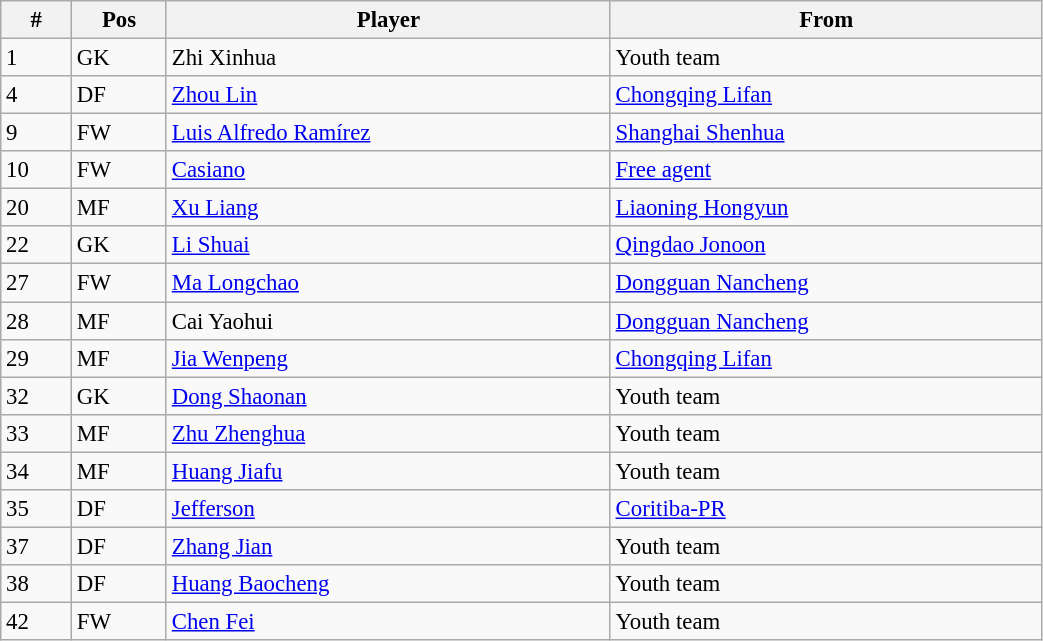<table width=55% class="wikitable" style="text-align:center; font-size:95%; text-align:left">
<tr>
<th><strong>#</strong></th>
<th><strong>Pos</strong></th>
<th><strong>Player</strong></th>
<th><strong>From</strong></th>
</tr>
<tr --->
<td>1</td>
<td>GK</td>
<td> Zhi Xinhua</td>
<td>Youth team</td>
</tr>
<tr --->
<td>4</td>
<td>DF</td>
<td> <a href='#'>Zhou Lin</a></td>
<td> <a href='#'>Chongqing Lifan</a></td>
</tr>
<tr --->
<td>9</td>
<td>FW</td>
<td> <a href='#'>Luis Alfredo Ramírez</a></td>
<td> <a href='#'>Shanghai Shenhua</a></td>
</tr>
<tr --->
<td>10</td>
<td>FW</td>
<td> <a href='#'>Casiano</a></td>
<td><a href='#'>Free agent</a></td>
</tr>
<tr --->
<td>20</td>
<td>MF</td>
<td> <a href='#'>Xu Liang</a></td>
<td> <a href='#'>Liaoning Hongyun</a></td>
</tr>
<tr --->
<td>22</td>
<td>GK</td>
<td> <a href='#'>Li Shuai</a></td>
<td> <a href='#'>Qingdao Jonoon</a></td>
</tr>
<tr --->
<td>27</td>
<td>FW</td>
<td> <a href='#'>Ma Longchao</a></td>
<td> <a href='#'>Dongguan Nancheng</a></td>
</tr>
<tr --->
<td>28</td>
<td>MF</td>
<td> Cai Yaohui</td>
<td> <a href='#'>Dongguan Nancheng</a></td>
</tr>
<tr --->
<td>29</td>
<td>MF</td>
<td> <a href='#'>Jia Wenpeng</a></td>
<td> <a href='#'>Chongqing Lifan</a></td>
</tr>
<tr --->
<td>32</td>
<td>GK</td>
<td> <a href='#'>Dong Shaonan</a></td>
<td>Youth team</td>
</tr>
<tr --->
<td>33</td>
<td>MF</td>
<td> <a href='#'>Zhu Zhenghua</a></td>
<td>Youth team</td>
</tr>
<tr --->
<td>34</td>
<td>MF</td>
<td> <a href='#'>Huang Jiafu</a></td>
<td>Youth team</td>
</tr>
<tr --->
<td>35</td>
<td>DF</td>
<td> <a href='#'>Jefferson</a></td>
<td> <a href='#'>Coritiba-PR</a></td>
</tr>
<tr --->
<td>37</td>
<td>DF</td>
<td> <a href='#'>Zhang Jian</a></td>
<td>Youth team</td>
</tr>
<tr --->
<td>38</td>
<td>DF</td>
<td> <a href='#'>Huang Baocheng</a></td>
<td>Youth team</td>
</tr>
<tr --->
<td>42</td>
<td>FW</td>
<td> <a href='#'>Chen Fei</a></td>
<td>Youth team</td>
</tr>
</table>
